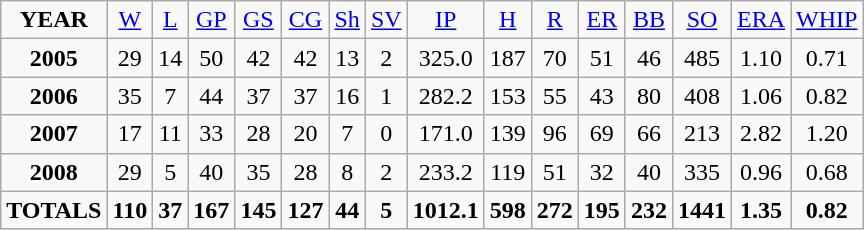<table class="wikitable">
<tr align=center>
<td><strong>YEAR</strong></td>
<td><a href='#'>W</a></td>
<td><a href='#'>L</a></td>
<td><a href='#'>GP</a></td>
<td><a href='#'>GS</a></td>
<td><a href='#'>CG</a></td>
<td><a href='#'>Sh</a></td>
<td><a href='#'>SV</a></td>
<td><a href='#'>IP</a></td>
<td><a href='#'>H</a></td>
<td><a href='#'>R</a></td>
<td><a href='#'>ER</a></td>
<td><a href='#'>BB</a></td>
<td><a href='#'>SO</a></td>
<td><a href='#'>ERA</a></td>
<td><a href='#'>WHIP</a></td>
</tr>
<tr align=center>
<td><strong>2005</strong></td>
<td>29</td>
<td>14</td>
<td>50</td>
<td>42</td>
<td>42</td>
<td>13</td>
<td>2</td>
<td>325.0</td>
<td>187</td>
<td>70</td>
<td>51</td>
<td>46</td>
<td>485</td>
<td>1.10</td>
<td>0.71</td>
</tr>
<tr align=center>
<td><strong>2006</strong></td>
<td>35</td>
<td>7</td>
<td>44</td>
<td>37</td>
<td>37</td>
<td>16</td>
<td>1</td>
<td>282.2</td>
<td>153</td>
<td>55</td>
<td>43</td>
<td>80</td>
<td>408</td>
<td>1.06</td>
<td>0.82</td>
</tr>
<tr align=center>
<td><strong>2007</strong></td>
<td>17</td>
<td>11</td>
<td>33</td>
<td>28</td>
<td>20</td>
<td>7</td>
<td>0</td>
<td>171.0</td>
<td>139</td>
<td>96</td>
<td>69</td>
<td>66</td>
<td>213</td>
<td>2.82</td>
<td>1.20</td>
</tr>
<tr align=center>
<td><strong>2008</strong></td>
<td>29</td>
<td>5</td>
<td>40</td>
<td>35</td>
<td>28</td>
<td>8</td>
<td>2</td>
<td>233.2</td>
<td>119</td>
<td>51</td>
<td>32</td>
<td>40</td>
<td>335</td>
<td>0.96</td>
<td>0.68</td>
</tr>
<tr align=center>
<td><strong>TOTALS</strong></td>
<td><strong>110</strong></td>
<td><strong>37</strong></td>
<td><strong>167</strong></td>
<td><strong>145</strong></td>
<td><strong>127</strong></td>
<td><strong>44</strong></td>
<td><strong>5</strong></td>
<td><strong>1012.1</strong></td>
<td><strong>598</strong></td>
<td><strong>272</strong></td>
<td><strong>195</strong></td>
<td><strong>232</strong></td>
<td><strong>1441</strong></td>
<td><strong>1.35</strong></td>
<td><strong>0.82</strong></td>
</tr>
</table>
